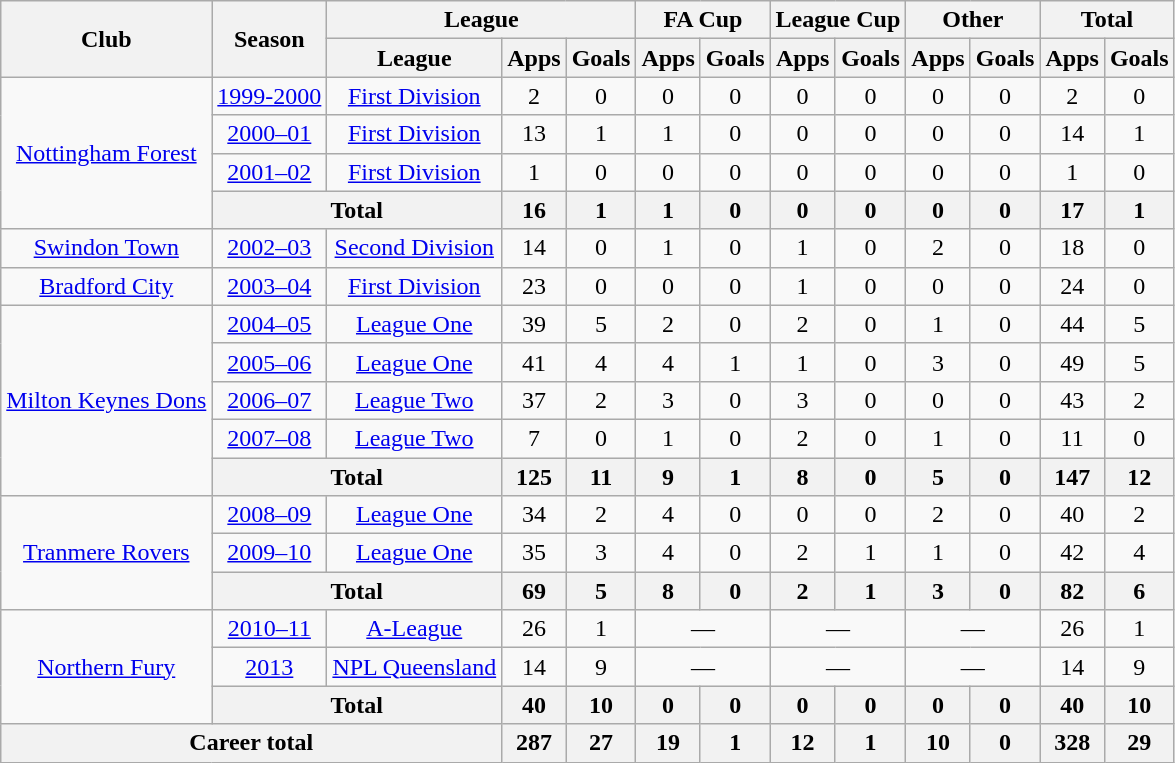<table class="wikitable" style="text-align: center;">
<tr>
<th rowspan="2">Club</th>
<th rowspan="2">Season</th>
<th colspan="3">League</th>
<th colspan="2">FA Cup</th>
<th colspan="2">League Cup</th>
<th colspan="2">Other</th>
<th colspan="2">Total</th>
</tr>
<tr>
<th>League</th>
<th>Apps</th>
<th>Goals</th>
<th>Apps</th>
<th>Goals</th>
<th>Apps</th>
<th>Goals</th>
<th>Apps</th>
<th>Goals</th>
<th>Apps</th>
<th>Goals</th>
</tr>
<tr>
<td rowspan="4"><a href='#'>Nottingham Forest</a></td>
<td><a href='#'>1999-2000</a></td>
<td><a href='#'>First Division</a></td>
<td>2</td>
<td>0</td>
<td>0</td>
<td>0</td>
<td>0</td>
<td>0</td>
<td>0</td>
<td>0</td>
<td>2</td>
<td>0</td>
</tr>
<tr>
<td><a href='#'>2000–01</a></td>
<td><a href='#'>First Division</a></td>
<td>13</td>
<td>1</td>
<td>1</td>
<td>0</td>
<td>0</td>
<td>0</td>
<td>0</td>
<td>0</td>
<td>14</td>
<td>1</td>
</tr>
<tr>
<td><a href='#'>2001–02</a></td>
<td><a href='#'>First Division</a></td>
<td>1</td>
<td>0</td>
<td>0</td>
<td>0</td>
<td>0</td>
<td>0</td>
<td>0</td>
<td>0</td>
<td>1</td>
<td>0</td>
</tr>
<tr>
<th colspan="2">Total</th>
<th>16</th>
<th>1</th>
<th>1</th>
<th>0</th>
<th>0</th>
<th>0</th>
<th>0</th>
<th>0</th>
<th>17</th>
<th>1</th>
</tr>
<tr>
<td><a href='#'>Swindon Town</a></td>
<td><a href='#'>2002–03</a></td>
<td><a href='#'>Second Division</a></td>
<td>14</td>
<td>0</td>
<td>1</td>
<td>0</td>
<td>1</td>
<td>0</td>
<td>2</td>
<td>0</td>
<td>18</td>
<td>0</td>
</tr>
<tr>
<td><a href='#'>Bradford City</a></td>
<td><a href='#'>2003–04</a></td>
<td><a href='#'>First Division</a></td>
<td>23</td>
<td>0</td>
<td>0</td>
<td>0</td>
<td>1</td>
<td>0</td>
<td>0</td>
<td>0</td>
<td>24</td>
<td>0</td>
</tr>
<tr>
<td rowspan="5"><a href='#'>Milton Keynes Dons</a></td>
<td><a href='#'>2004–05</a></td>
<td><a href='#'>League One</a></td>
<td>39</td>
<td>5</td>
<td>2</td>
<td>0</td>
<td>2</td>
<td>0</td>
<td>1</td>
<td>0</td>
<td>44</td>
<td>5</td>
</tr>
<tr>
<td><a href='#'>2005–06</a></td>
<td><a href='#'>League One</a></td>
<td>41</td>
<td>4</td>
<td>4</td>
<td>1</td>
<td>1</td>
<td>0</td>
<td>3</td>
<td>0</td>
<td>49</td>
<td>5</td>
</tr>
<tr>
<td><a href='#'>2006–07</a></td>
<td><a href='#'>League Two</a></td>
<td>37</td>
<td>2</td>
<td>3</td>
<td>0</td>
<td>3</td>
<td>0</td>
<td>0</td>
<td>0</td>
<td>43</td>
<td>2</td>
</tr>
<tr>
<td><a href='#'>2007–08</a></td>
<td><a href='#'>League Two</a></td>
<td>7</td>
<td>0</td>
<td>1</td>
<td>0</td>
<td>2</td>
<td>0</td>
<td>1</td>
<td>0</td>
<td>11</td>
<td>0</td>
</tr>
<tr>
<th colspan="2">Total</th>
<th>125</th>
<th>11</th>
<th>9</th>
<th>1</th>
<th>8</th>
<th>0</th>
<th>5</th>
<th>0</th>
<th>147</th>
<th>12</th>
</tr>
<tr>
<td rowspan="3"><a href='#'>Tranmere Rovers</a></td>
<td><a href='#'>2008–09</a></td>
<td><a href='#'>League One</a></td>
<td>34</td>
<td>2</td>
<td>4</td>
<td>0</td>
<td>0</td>
<td>0</td>
<td>2</td>
<td>0</td>
<td>40</td>
<td>2</td>
</tr>
<tr>
<td><a href='#'>2009–10</a></td>
<td><a href='#'>League One</a></td>
<td>35</td>
<td>3</td>
<td>4</td>
<td>0</td>
<td>2</td>
<td>1</td>
<td>1</td>
<td>0</td>
<td>42</td>
<td>4</td>
</tr>
<tr>
<th colspan="2">Total</th>
<th>69</th>
<th>5</th>
<th>8</th>
<th>0</th>
<th>2</th>
<th>1</th>
<th>3</th>
<th>0</th>
<th>82</th>
<th>6</th>
</tr>
<tr>
<td rowspan=3><a href='#'>Northern Fury</a></td>
<td><a href='#'>2010–11</a></td>
<td><a href='#'>A-League</a></td>
<td>26</td>
<td>1</td>
<td colspan=2>—</td>
<td colspan=2>—</td>
<td colspan=2>—</td>
<td>26</td>
<td>1</td>
</tr>
<tr>
<td><a href='#'>2013</a></td>
<td><a href='#'>NPL Queensland</a></td>
<td>14</td>
<td>9</td>
<td colspan=2>—</td>
<td colspan=2>—</td>
<td colspan=2>—</td>
<td>14</td>
<td>9</td>
</tr>
<tr>
<th colspan=2>Total</th>
<th>40</th>
<th>10</th>
<th>0</th>
<th>0</th>
<th>0</th>
<th>0</th>
<th>0</th>
<th>0</th>
<th>40</th>
<th>10</th>
</tr>
<tr>
<th colspan="3">Career total</th>
<th>287</th>
<th>27</th>
<th>19</th>
<th>1</th>
<th>12</th>
<th>1</th>
<th>10</th>
<th>0</th>
<th>328</th>
<th>29</th>
</tr>
</table>
